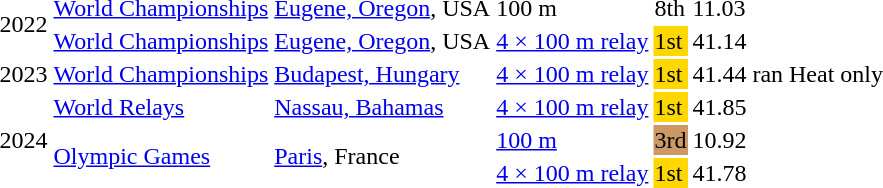<table>
<tr>
<td rowspan=2>2022</td>
<td><a href='#'>World Championships</a></td>
<td><a href='#'>Eugene, Oregon</a>, USA</td>
<td>100 m</td>
<td>8th</td>
<td>11.03</td>
<td></td>
</tr>
<tr>
<td><a href='#'>World Championships</a></td>
<td><a href='#'>Eugene, Oregon</a>, USA</td>
<td><a href='#'>4 × 100 m relay</a></td>
<td bgcolor=gold>1st</td>
<td>41.14</td>
</tr>
<tr>
<td>2023</td>
<td><a href='#'>World Championships</a></td>
<td><a href='#'>Budapest, Hungary</a></td>
<td><a href='#'>4 × 100 m relay</a></td>
<td bgcolor=gold>1st</td>
<td>41.44</td>
<td>ran Heat only</td>
</tr>
<tr>
<td rowspan=3>2024</td>
<td><a href='#'>World Relays</a></td>
<td><a href='#'>Nassau, Bahamas</a></td>
<td><a href='#'>4 × 100 m relay</a></td>
<td bgcolor=gold>1st</td>
<td>41.85</td>
<td></td>
</tr>
<tr>
<td rowspan=2><a href='#'>Olympic Games</a></td>
<td rowspan=2><a href='#'>Paris</a>, France</td>
<td><a href='#'>100 m</a></td>
<td bgcolor=cc9966>3rd</td>
<td>10.92</td>
</tr>
<tr>
<td><a href='#'>4 × 100 m relay</a></td>
<td bgcolor=gold>1st</td>
<td>41.78</td>
</tr>
</table>
